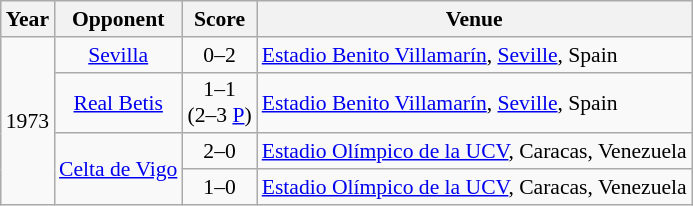<table class="wikitable" style="font-size: 90%; text-align:left">
<tr>
<th>Year</th>
<th>Opponent</th>
<th>Score</th>
<th>Venue</th>
</tr>
<tr>
<td rowspan=4>1973</td>
<td align=center> <a href='#'>Sevilla</a></td>
<td align=center>0–2</td>
<td><a href='#'>Estadio Benito Villamarín</a>, <a href='#'>Seville</a>, Spain</td>
</tr>
<tr>
<td align=center> <a href='#'>Real Betis</a></td>
<td align=center>1–1<br>(2–3 <a href='#'>P</a>)</td>
<td><a href='#'>Estadio Benito Villamarín</a>, <a href='#'>Seville</a>, Spain</td>
</tr>
<tr>
<td align=center rowspan=2> <a href='#'>Celta de Vigo</a></td>
<td align=center>2–0</td>
<td> <a href='#'>Estadio Olímpico de la UCV</a>, Caracas, Venezuela</td>
</tr>
<tr>
<td align=center>1–0</td>
<td> <a href='#'>Estadio Olímpico de la UCV</a>, Caracas, Venezuela</td>
</tr>
</table>
